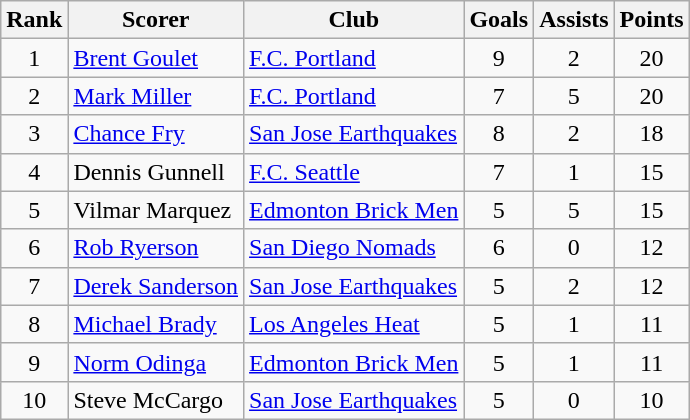<table class="wikitable">
<tr>
<th>Rank</th>
<th>Scorer</th>
<th>Club</th>
<th>Goals</th>
<th>Assists</th>
<th>Points</th>
</tr>
<tr>
<td align=center>1</td>
<td><a href='#'>Brent Goulet</a></td>
<td><a href='#'>F.C. Portland</a></td>
<td align=center>9</td>
<td align=center>2</td>
<td align=center>20</td>
</tr>
<tr>
<td align=center>2</td>
<td><a href='#'>Mark Miller</a></td>
<td><a href='#'>F.C. Portland</a></td>
<td align=center>7</td>
<td align=center>5</td>
<td align=center>20</td>
</tr>
<tr>
<td align=center>3</td>
<td><a href='#'>Chance Fry</a></td>
<td><a href='#'>San Jose Earthquakes</a></td>
<td align=center>8</td>
<td align=center>2</td>
<td align=center>18</td>
</tr>
<tr>
<td align=center>4</td>
<td>Dennis Gunnell</td>
<td><a href='#'>F.C. Seattle</a></td>
<td align=center>7</td>
<td align=center>1</td>
<td align=center>15</td>
</tr>
<tr>
<td align=center>5</td>
<td>Vilmar Marquez</td>
<td><a href='#'>Edmonton Brick Men</a></td>
<td align=center>5</td>
<td align=center>5</td>
<td align=center>15</td>
</tr>
<tr>
<td align=center>6</td>
<td><a href='#'>Rob Ryerson</a></td>
<td><a href='#'>San Diego Nomads</a></td>
<td align=center>6</td>
<td align=center>0</td>
<td align=center>12</td>
</tr>
<tr>
<td align=center>7</td>
<td><a href='#'>Derek Sanderson</a></td>
<td><a href='#'>San Jose Earthquakes</a></td>
<td align=center>5</td>
<td align=center>2</td>
<td align=center>12</td>
</tr>
<tr>
<td align=center>8</td>
<td><a href='#'>Michael Brady</a></td>
<td><a href='#'>Los Angeles Heat</a></td>
<td align=center>5</td>
<td align=center>1</td>
<td align=center>11</td>
</tr>
<tr>
<td align=center>9</td>
<td><a href='#'>Norm Odinga</a></td>
<td><a href='#'>Edmonton Brick Men</a></td>
<td align=center>5</td>
<td align=center>1</td>
<td align=center>11</td>
</tr>
<tr>
<td align=center>10</td>
<td>Steve McCargo</td>
<td><a href='#'>San Jose Earthquakes</a></td>
<td align=center>5</td>
<td align=center>0</td>
<td align=center>10</td>
</tr>
</table>
